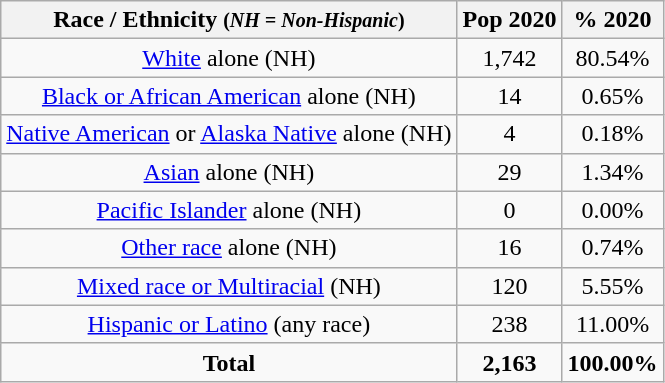<table class="wikitable" style="text-align:center;">
<tr>
<th>Race / Ethnicity <small>(<em>NH = Non-Hispanic</em>)</small></th>
<th>Pop 2020</th>
<th>% 2020</th>
</tr>
<tr>
<td><a href='#'>White</a> alone (NH)</td>
<td>1,742</td>
<td>80.54%</td>
</tr>
<tr>
<td><a href='#'>Black or African American</a> alone (NH)</td>
<td>14</td>
<td>0.65%</td>
</tr>
<tr>
<td><a href='#'>Native American</a> or <a href='#'>Alaska Native</a> alone (NH)</td>
<td>4</td>
<td>0.18%</td>
</tr>
<tr>
<td><a href='#'>Asian</a> alone (NH)</td>
<td>29</td>
<td>1.34%</td>
</tr>
<tr>
<td><a href='#'>Pacific Islander</a> alone (NH)</td>
<td>0</td>
<td>0.00%</td>
</tr>
<tr>
<td><a href='#'>Other race</a> alone (NH)</td>
<td>16</td>
<td>0.74%</td>
</tr>
<tr>
<td><a href='#'>Mixed race or Multiracial</a> (NH)</td>
<td>120</td>
<td>5.55%</td>
</tr>
<tr>
<td><a href='#'>Hispanic or Latino</a> (any race)</td>
<td>238</td>
<td>11.00%</td>
</tr>
<tr>
<td><strong>Total</strong></td>
<td><strong>2,163</strong></td>
<td><strong>100.00%</strong></td>
</tr>
</table>
